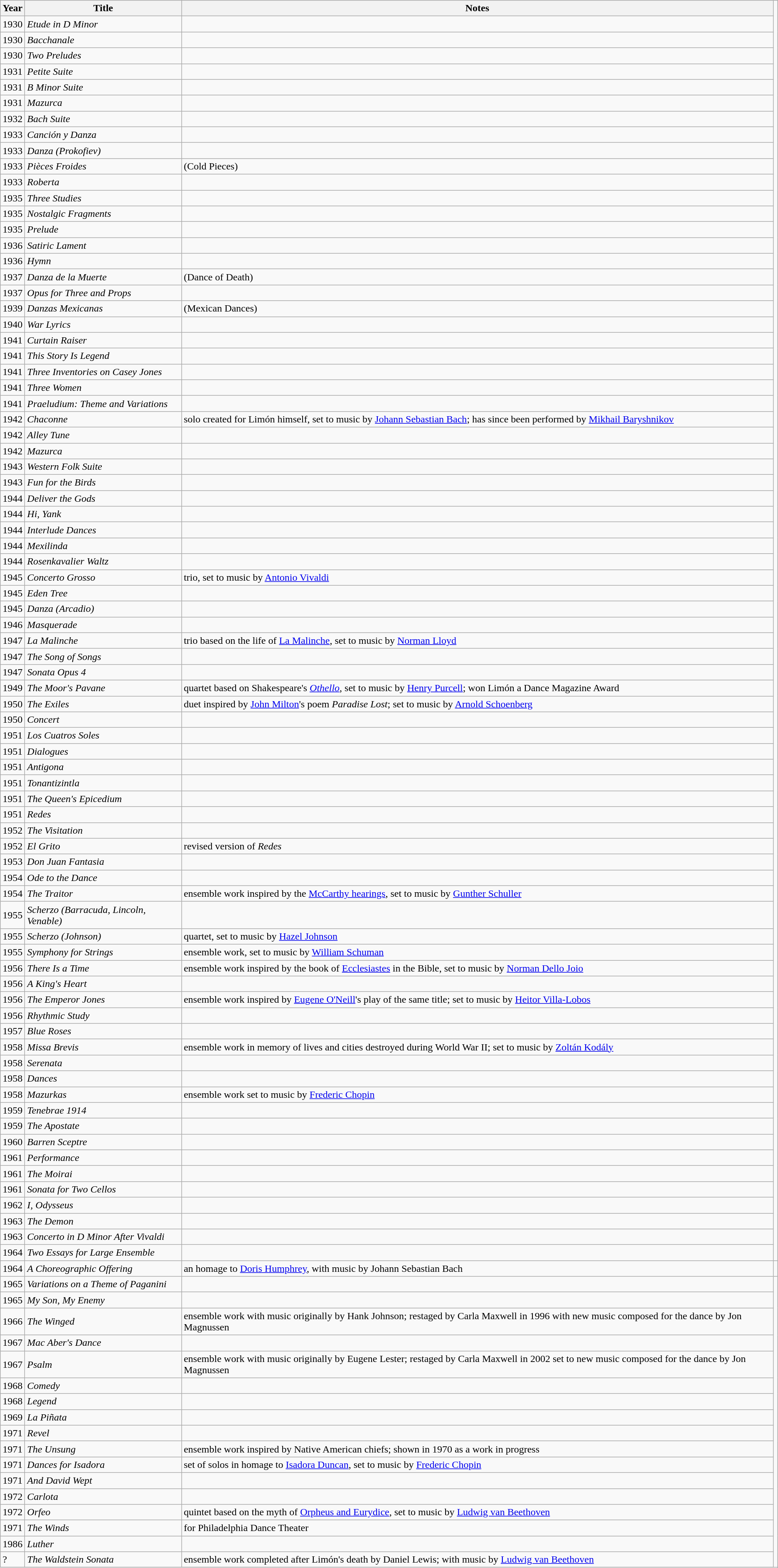<table class="wikitable sortable">
<tr>
<th>Year</th>
<th>Title</th>
<th>Notes</th>
</tr>
<tr>
<td>1930</td>
<td><em>Etude in D Minor</em></td>
<td></td>
</tr>
<tr>
<td>1930</td>
<td><em>Bacchanale</em></td>
<td></td>
</tr>
<tr>
<td>1930</td>
<td><em>Two Preludes</em></td>
<td></td>
</tr>
<tr>
<td>1931</td>
<td><em>Petite Suite</em></td>
<td></td>
</tr>
<tr>
<td>1931</td>
<td><em>B Minor Suite</em></td>
<td></td>
</tr>
<tr>
<td>1931</td>
<td><em>Mazurca</em></td>
<td></td>
</tr>
<tr>
<td>1932</td>
<td><em>Bach Suite</em></td>
<td></td>
</tr>
<tr>
<td>1933</td>
<td><em>Canción y Danza</em></td>
<td></td>
</tr>
<tr>
<td>1933</td>
<td><em>Danza (Prokofiev)</em></td>
<td></td>
</tr>
<tr>
<td>1933</td>
<td><em>Pièces Froides</em></td>
<td>(Cold Pieces)</td>
</tr>
<tr>
<td>1933</td>
<td><em>Roberta</em></td>
<td></td>
</tr>
<tr>
<td>1935</td>
<td><em>Three Studies</em></td>
<td></td>
</tr>
<tr>
<td>1935</td>
<td><em>Nostalgic Fragments</em></td>
<td></td>
</tr>
<tr>
<td>1935</td>
<td><em>Prelude</em></td>
<td></td>
</tr>
<tr>
<td>1936</td>
<td><em>Satiric Lament</em></td>
<td></td>
</tr>
<tr>
<td>1936</td>
<td><em>Hymn</em></td>
<td></td>
</tr>
<tr>
<td>1937</td>
<td><em>Danza de la Muerte</em></td>
<td>(Dance of Death)</td>
</tr>
<tr>
<td>1937</td>
<td><em>Opus for Three and Props</em></td>
<td></td>
</tr>
<tr>
<td>1939</td>
<td><em>Danzas Mexicanas</em></td>
<td>(Mexican Dances)</td>
</tr>
<tr>
<td>1940</td>
<td><em>War Lyrics</em></td>
<td></td>
</tr>
<tr>
<td>1941</td>
<td><em>Curtain Raiser</em></td>
<td></td>
</tr>
<tr>
<td>1941</td>
<td><em>This Story Is Legend</em></td>
<td></td>
</tr>
<tr>
<td>1941</td>
<td><em>Three Inventories on Casey Jones</em></td>
<td></td>
</tr>
<tr>
<td>1941</td>
<td><em>Three Women</em></td>
<td></td>
</tr>
<tr>
<td>1941</td>
<td><em>Praeludium: Theme and Variations</em></td>
<td></td>
</tr>
<tr>
<td>1942</td>
<td><em>Chaconne</em></td>
<td>solo created for Limón himself, set to music by <a href='#'>Johann Sebastian Bach</a>; has since been performed by <a href='#'>Mikhail Baryshnikov</a></td>
</tr>
<tr>
<td>1942</td>
<td><em>Alley Tune</em></td>
<td></td>
</tr>
<tr>
<td>1942</td>
<td><em>Mazurca</em></td>
<td></td>
</tr>
<tr>
<td>1943</td>
<td><em>Western Folk Suite</em></td>
<td></td>
</tr>
<tr>
<td>1943</td>
<td><em>Fun for the Birds</em></td>
<td></td>
</tr>
<tr>
<td>1944</td>
<td><em>Deliver the Gods</em></td>
<td></td>
</tr>
<tr>
<td>1944</td>
<td><em>Hi, Yank</em></td>
<td></td>
</tr>
<tr>
<td>1944</td>
<td><em>Interlude Dances</em></td>
<td></td>
</tr>
<tr>
<td>1944</td>
<td><em>Mexilinda</em></td>
<td></td>
</tr>
<tr>
<td>1944</td>
<td><em>Rosenkavalier Waltz</em></td>
<td></td>
</tr>
<tr>
<td>1945</td>
<td><em>Concerto Grosso</em></td>
<td>trio, set to music by <a href='#'>Antonio Vivaldi</a></td>
</tr>
<tr>
<td>1945</td>
<td><em>Eden Tree</em></td>
<td></td>
</tr>
<tr>
<td>1945</td>
<td><em>Danza (Arcadio)</em></td>
<td></td>
</tr>
<tr>
<td>1946</td>
<td><em>Masquerade</em></td>
<td></td>
</tr>
<tr>
<td>1947</td>
<td><em>La Malinche</em></td>
<td>trio based on the life of <a href='#'>La Malinche</a>, set to music by <a href='#'>Norman Lloyd</a></td>
</tr>
<tr>
<td>1947</td>
<td><em>The Song of Songs</em></td>
<td></td>
</tr>
<tr>
<td>1947</td>
<td><em>Sonata Opus 4</em></td>
<td></td>
</tr>
<tr>
<td>1949</td>
<td><em>The Moor's Pavane</em></td>
<td>quartet based on Shakespeare's <em><a href='#'>Othello</a></em>, set to music by <a href='#'>Henry Purcell</a>; won Limón a Dance Magazine Award</td>
</tr>
<tr>
<td>1950</td>
<td><em>The Exiles</em></td>
<td>duet inspired by <a href='#'>John Milton</a>'s poem <em>Paradise Lost</em>; set to music by <a href='#'>Arnold Schoenberg</a></td>
</tr>
<tr>
<td>1950</td>
<td><em>Concert</em></td>
<td></td>
</tr>
<tr>
<td>1951</td>
<td><em>Los Cuatros Soles</em></td>
<td></td>
</tr>
<tr>
<td>1951</td>
<td><em>Dialogues</em></td>
<td></td>
</tr>
<tr>
<td>1951</td>
<td><em>Antigona</em></td>
<td></td>
</tr>
<tr>
<td>1951</td>
<td><em>Tonantizintla</em></td>
<td></td>
</tr>
<tr>
<td>1951</td>
<td><em>The Queen's Epicedium</em></td>
<td></td>
</tr>
<tr>
<td>1951</td>
<td><em>Redes</em></td>
<td></td>
</tr>
<tr>
<td>1952</td>
<td><em>The Visitation</em></td>
<td></td>
</tr>
<tr>
<td>1952</td>
<td><em>El Grito</em></td>
<td>revised version of <em>Redes</em></td>
</tr>
<tr>
<td>1953</td>
<td><em>Don Juan Fantasia</em></td>
<td></td>
</tr>
<tr>
<td>1954</td>
<td><em>Ode to the Dance</em></td>
<td></td>
</tr>
<tr>
<td>1954</td>
<td><em>The Traitor</em></td>
<td>ensemble work inspired by the <a href='#'>McCarthy hearings</a>, set to music by <a href='#'>Gunther Schuller</a></td>
</tr>
<tr>
<td>1955</td>
<td><em>Scherzo (Barracuda, Lincoln, Venable)</em></td>
<td></td>
</tr>
<tr>
<td>1955</td>
<td><em>Scherzo (Johnson)</em></td>
<td>quartet, set to music by <a href='#'>Hazel Johnson</a></td>
</tr>
<tr>
<td>1955</td>
<td><em>Symphony for Strings</em></td>
<td>ensemble work, set to music by <a href='#'>William Schuman</a></td>
</tr>
<tr>
<td>1956</td>
<td><em>There Is a Time</em></td>
<td>ensemble work inspired by the book of <a href='#'>Ecclesiastes</a> in the Bible, set to music by <a href='#'>Norman Dello Joio</a></td>
</tr>
<tr>
<td>1956</td>
<td><em>A King's Heart</em></td>
<td></td>
</tr>
<tr>
<td>1956</td>
<td><em>The Emperor Jones</em></td>
<td>ensemble work inspired by <a href='#'>Eugene O'Neill</a>'s play of the same title; set to music by <a href='#'>Heitor Villa-Lobos</a></td>
</tr>
<tr>
<td>1956</td>
<td><em>Rhythmic Study</em></td>
<td></td>
</tr>
<tr>
<td>1957</td>
<td><em>Blue Roses</em></td>
<td></td>
</tr>
<tr>
<td>1958</td>
<td><em>Missa Brevis</em></td>
<td>ensemble work in memory of lives and cities destroyed during World War II; set to music by <a href='#'>Zoltán Kodály</a></td>
</tr>
<tr>
<td>1958</td>
<td><em>Serenata</em></td>
<td></td>
</tr>
<tr>
<td>1958</td>
<td><em>Dances</em></td>
<td></td>
</tr>
<tr>
<td>1958</td>
<td><em>Mazurkas</em></td>
<td>ensemble work set to music by <a href='#'>Frederic Chopin</a></td>
</tr>
<tr>
<td>1959</td>
<td><em>Tenebrae 1914</em></td>
<td></td>
</tr>
<tr>
<td>1959</td>
<td><em>The Apostate</em></td>
<td></td>
</tr>
<tr>
<td>1960</td>
<td><em>Barren Sceptre</em></td>
<td></td>
</tr>
<tr>
<td>1961</td>
<td><em>Performance</em></td>
<td></td>
</tr>
<tr>
<td>1961</td>
<td><em>The Moirai</em></td>
<td></td>
</tr>
<tr>
<td>1961</td>
<td><em>Sonata for Two Cellos</em></td>
<td></td>
</tr>
<tr>
<td>1962</td>
<td><em>I, Odysseus</em></td>
<td></td>
</tr>
<tr>
<td>1963</td>
<td><em>The Demon</em></td>
<td></td>
</tr>
<tr>
<td>1963</td>
<td><em>Concerto in D Minor After Vivaldi</em></td>
<td></td>
</tr>
<tr>
<td>1964</td>
<td><em>Two Essays for Large Ensemble</em></td>
<td></td>
</tr>
<tr>
<td>1964</td>
<td><em>A Choreographic Offering</em></td>
<td>an homage to <a href='#'>Doris Humphrey</a>, with music by Johann Sebastian Bach</td>
<td></td>
</tr>
<tr>
<td>1965</td>
<td><em>Variations on a Theme of Paganini</em></td>
<td></td>
</tr>
<tr>
<td>1965</td>
<td><em>My Son, My Enemy</em></td>
<td></td>
</tr>
<tr>
<td>1966</td>
<td><em>The Winged</em></td>
<td>ensemble work with music originally by Hank Johnson; restaged by Carla Maxwell in 1996 with new music composed for the dance by Jon Magnussen</td>
</tr>
<tr>
<td>1967</td>
<td><em>Mac Aber's Dance</em></td>
<td></td>
</tr>
<tr>
<td>1967</td>
<td><em>Psalm</em></td>
<td>ensemble work with music originally by Eugene Lester; restaged by Carla Maxwell in 2002 set to new music composed for the dance by Jon Magnussen</td>
</tr>
<tr>
<td>1968</td>
<td><em>Comedy</em></td>
<td></td>
</tr>
<tr>
<td>1968</td>
<td><em>Legend</em></td>
<td></td>
</tr>
<tr>
<td>1969</td>
<td><em>La Piñata</em></td>
<td></td>
</tr>
<tr>
<td>1971</td>
<td><em>Revel</em></td>
<td></td>
</tr>
<tr>
<td>1971</td>
<td><em>The Unsung</em></td>
<td>ensemble work inspired by Native American chiefs; shown in 1970 as a work in progress</td>
</tr>
<tr>
<td>1971</td>
<td><em>Dances for Isadora</em></td>
<td>set of solos in homage to <a href='#'>Isadora Duncan</a>, set to music by <a href='#'>Frederic Chopin</a></td>
</tr>
<tr>
<td>1971</td>
<td><em>And David Wept</em></td>
<td></td>
</tr>
<tr>
<td>1972</td>
<td><em>Carlota</em></td>
<td></td>
</tr>
<tr>
<td>1972</td>
<td><em>Orfeo</em></td>
<td>quintet based on the myth of <a href='#'>Orpheus and Eurydice</a>, set to music by <a href='#'>Ludwig van Beethoven</a></td>
</tr>
<tr>
<td>1971</td>
<td><em>The Winds</em></td>
<td>for Philadelphia Dance Theater</td>
</tr>
<tr>
<td>1986</td>
<td><em>Luther</em></td>
<td></td>
</tr>
<tr>
<td>?</td>
<td><em>The Waldstein Sonata</em></td>
<td>ensemble work completed after Limón's death by Daniel Lewis; with music by <a href='#'>Ludwig van Beethoven</a></td>
</tr>
<tr>
</tr>
</table>
